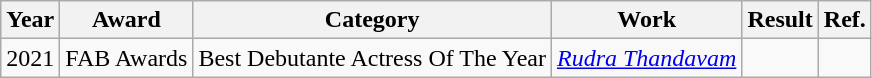<table class="wikitable">
<tr>
<th>Year</th>
<th>Award</th>
<th>Category</th>
<th>Work</th>
<th>Result</th>
<th>Ref.</th>
</tr>
<tr>
<td>2021</td>
<td>FAB Awards</td>
<td>Best Debutante Actress Of The Year</td>
<td><em><a href='#'>Rudra Thandavam</a></em></td>
<td></td>
<td></td>
</tr>
</table>
